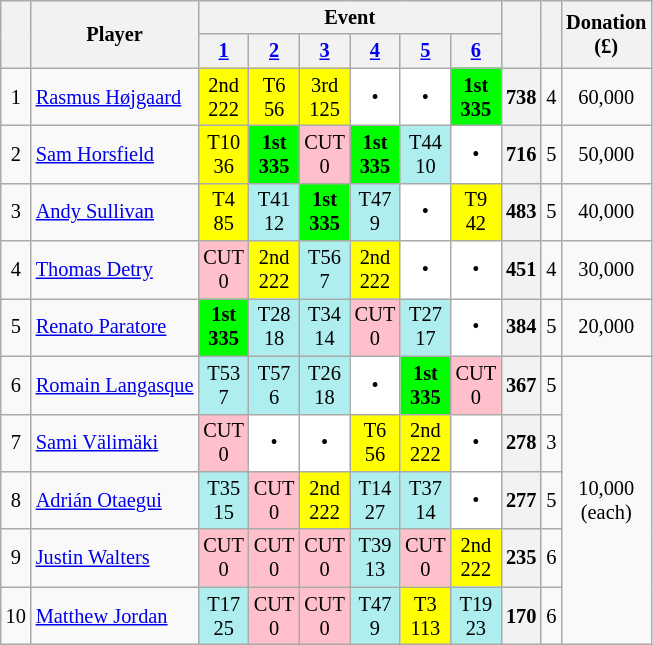<table class=wikitable style="font-size:85%;">
<tr>
<th rowspan = 2></th>
<th rowspan = 2>Player</th>
<th colspan = 6>Event</th>
<th rowspan = 2></th>
<th rowspan = 2></th>
<th rowspan = 2>Donation<br>(£)</th>
</tr>
<tr>
<th style="width:25px;"><a href='#'>1</a></th>
<th style="width:25px;"><a href='#'>2</a></th>
<th style="width:25px;"><a href='#'>3</a></th>
<th style="width:25px;"><a href='#'>4</a></th>
<th style="width:25px;"><a href='#'>5</a></th>
<th style="width:25px;"><a href='#'>6</a></th>
</tr>
<tr>
<td align=center>1</td>
<td> <a href='#'>Rasmus Højgaard</a></td>
<td bgcolor="yellow" align=center>2nd<br>222</td>
<td bgcolor="yellow" align=center>T6<br>56</td>
<td bgcolor="yellow" align=center>3rd<br>125</td>
<td style="background:white" align=center>•</td>
<td style="background:white" align=center>•</td>
<td bgcolor="lime" align=center><strong>1st</strong><br><strong>335</strong></td>
<th>738</th>
<td align=center>4</td>
<td align=center>60,000</td>
</tr>
<tr>
<td align=center>2</td>
<td> <a href='#'>Sam Horsfield</a></td>
<td bgcolor="yellow" align=center>T10<br>36</td>
<td bgcolor="lime" align=center><strong>1st</strong><br><strong>335</strong></td>
<td bgcolor="pink" align=center>CUT<br>0</td>
<td bgcolor="lime" align=center><strong>1st</strong><br><strong>335</strong></td>
<td bgcolor="#afeeee" align=center>T44<br>10</td>
<td style="background:white" align=center>•</td>
<th>716</th>
<td align=center>5</td>
<td align=center>50,000</td>
</tr>
<tr>
<td align=center>3</td>
<td> <a href='#'>Andy Sullivan</a></td>
<td bgcolor="yellow" align=center>T4<br>85</td>
<td bgcolor="afeeee" align=center>T41<br>12</td>
<td bgcolor="lime" align=center><strong>1st</strong><br><strong>335</strong></td>
<td bgcolor="afeeee" align=center>T47<br>9</td>
<td style="background:white" align=center>•</td>
<td bgcolor="yellow" align=center>T9<br>42</td>
<th>483</th>
<td align=center>5</td>
<td align=center>40,000</td>
</tr>
<tr>
<td align=center>4</td>
<td> <a href='#'>Thomas Detry</a></td>
<td bgcolor="pink" align=center>CUT<br>0</td>
<td bgcolor="yellow" align=center>2nd<br>222</td>
<td bgcolor="#afeeee" align=center>T56<br>7</td>
<td bgcolor="yellow" align=center>2nd<br>222</td>
<td style="background:white" align=center>•</td>
<td style="background:white" align=center>•</td>
<th>451</th>
<td align=center>4</td>
<td align=center>30,000</td>
</tr>
<tr>
<td align=center>5</td>
<td> <a href='#'>Renato Paratore</a></td>
<td bgcolor="lime" align=center><strong>1st</strong><br><strong>335</strong></td>
<td bgcolor="afeeee" align=center>T28<br>18</td>
<td bgcolor="afeeee" align=center>T34<br>14</td>
<td bgcolor="pink" align=center>CUT<br>0</td>
<td bgcolor="#afeeee" align=center>T27<br>17</td>
<td style="background:white" align=center>•</td>
<th>384</th>
<td align=center>5</td>
<td align=center>20,000</td>
</tr>
<tr>
<td align=center>6</td>
<td> <a href='#'>Romain Langasque</a></td>
<td bgcolor="#afeeee" align=center>T53<br>7</td>
<td bgcolor="#afeeee" align=center>T57<br>6</td>
<td bgcolor="#afeeee" align=center>T26<br>18</td>
<td style="background:white" align=center>•</td>
<td bgcolor="lime" align=center><strong>1st</strong><br><strong>335</strong></td>
<td bgcolor="pink" align=center>CUT<br>0</td>
<th>367</th>
<td align=center>5</td>
<td rowspan=5 align=center>10,000<br>(each)</td>
</tr>
<tr>
<td align=center>7</td>
<td> <a href='#'>Sami Välimäki</a></td>
<td bgcolor="pink" align=center>CUT<br>0</td>
<td style="background:white" align=center>•</td>
<td style="background:white" align=center>•</td>
<td bgcolor="yellow" align=center>T6<br>56</td>
<td bgcolor="yellow" align=center>2nd<br>222</td>
<td style="background:white" align=center>•</td>
<th>278</th>
<td align=center>3</td>
</tr>
<tr>
<td align=center>8</td>
<td> <a href='#'>Adrián Otaegui</a></td>
<td bgcolor="#afeeee" align=center>T35<br>15</td>
<td bgcolor="pink" align=center>CUT<br>0</td>
<td bgcolor="yellow" align=center>2nd<br>222</td>
<td bgcolor="#afeeee" align=center>T14<br>27</td>
<td bgcolor="#afeeee" align=center>T37<br>14</td>
<td style="background:white" align=center>•</td>
<th>277</th>
<td align=center>5</td>
</tr>
<tr>
<td align=center>9</td>
<td> <a href='#'>Justin Walters</a></td>
<td bgcolor="pink" align=center>CUT<br>0</td>
<td bgcolor="pink" align=center>CUT<br>0</td>
<td bgcolor="pink" align=center>CUT<br>0</td>
<td bgcolor="#afeeee" align=center>T39<br>13</td>
<td bgcolor="pink" align=center>CUT<br>0</td>
<td bgcolor="yellow" align=center>2nd<br>222</td>
<th>235</th>
<td align=center>6</td>
</tr>
<tr>
<td align=center>10</td>
<td> <a href='#'>Matthew Jordan</a></td>
<td bgcolor="#afeeee" align=center>T17<br>25</td>
<td bgcolor="pink" align=center>CUT<br>0</td>
<td bgcolor="pink" align=center>CUT<br>0</td>
<td bgcolor="#afeeee" align=center>T47<br>9</td>
<td bgcolor="yellow" align=center>T3<br>113</td>
<td bgcolor="#afeeee" align=center>T19<br>23</td>
<th>170</th>
<td align=center>6</td>
</tr>
</table>
